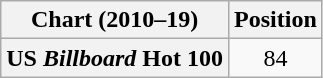<table class="wikitable plainrowheaders" style="text-align:center">
<tr>
<th scope="col">Chart (2010–19)</th>
<th scope="col">Position</th>
</tr>
<tr>
<th scope="row">US <em>Billboard</em> Hot 100</th>
<td>84</td>
</tr>
</table>
